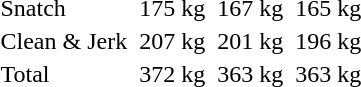<table>
<tr>
<td>Snatch</td>
<td></td>
<td>175 kg</td>
<td></td>
<td>167 kg</td>
<td></td>
<td>165 kg</td>
</tr>
<tr>
<td>Clean & Jerk</td>
<td></td>
<td>207 kg</td>
<td></td>
<td>201 kg</td>
<td></td>
<td>196 kg</td>
</tr>
<tr>
<td>Total</td>
<td></td>
<td>372 kg</td>
<td></td>
<td>363 kg</td>
<td></td>
<td>363 kg</td>
</tr>
</table>
